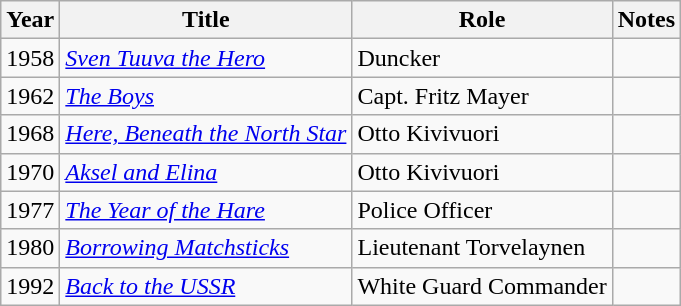<table class="wikitable sortable">
<tr>
<th>Year</th>
<th>Title</th>
<th>Role</th>
<th class = "unsortable">Notes</th>
</tr>
<tr>
<td>1958</td>
<td><em><a href='#'>Sven Tuuva the Hero</a></em></td>
<td>Duncker</td>
<td></td>
</tr>
<tr>
<td>1962</td>
<td><em><a href='#'>The Boys</a></em></td>
<td>Capt. Fritz Mayer</td>
<td></td>
</tr>
<tr>
<td>1968</td>
<td><em><a href='#'>Here, Beneath the North Star</a></em></td>
<td>Otto Kivivuori</td>
<td></td>
</tr>
<tr>
<td>1970</td>
<td><em><a href='#'>Aksel and Elina</a></em></td>
<td>Otto Kivivuori</td>
<td></td>
</tr>
<tr>
<td>1977</td>
<td><em><a href='#'>The Year of the Hare</a></em></td>
<td>Police Officer</td>
<td></td>
</tr>
<tr>
<td>1980</td>
<td><em><a href='#'>Borrowing Matchsticks</a></em></td>
<td>Lieutenant Torvelaynen</td>
<td></td>
</tr>
<tr>
<td>1992</td>
<td><em><a href='#'>Back to the USSR</a></em></td>
<td>White Guard Commander</td>
<td></td>
</tr>
</table>
